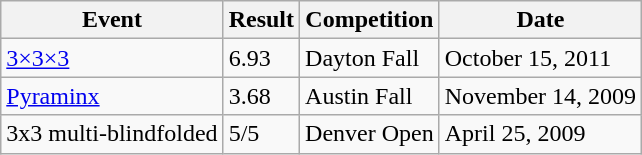<table class="wikitable">
<tr>
<th>Event</th>
<th>Result</th>
<th>Competition</th>
<th>Date</th>
</tr>
<tr>
<td><a href='#'>3×3×3</a></td>
<td>6.93</td>
<td>Dayton Fall</td>
<td>October 15, 2011</td>
</tr>
<tr>
<td><a href='#'>Pyraminx</a></td>
<td>3.68</td>
<td>Austin Fall</td>
<td>November 14, 2009</td>
</tr>
<tr>
<td>3x3 multi-blindfolded</td>
<td>5/5</td>
<td>Denver Open</td>
<td>April 25, 2009</td>
</tr>
</table>
